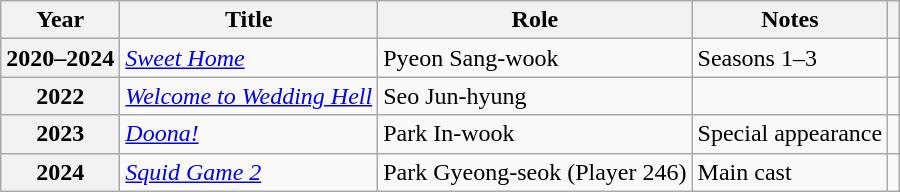<table class="wikitable plainrowheaders sortable">
<tr>
<th scope="col">Year</th>
<th scope="col">Title</th>
<th scope="col">Role</th>
<th scope="col" class="unsortable">Notes</th>
<th scope="col" class="unsortable"></th>
</tr>
<tr>
<th scope="row">2020–2024</th>
<td><em><a href='#'>Sweet Home</a></em></td>
<td>Pyeon Sang-wook</td>
<td>Seasons 1–3</td>
<td style="text-align:center"></td>
</tr>
<tr>
<th scope="row">2022</th>
<td><em><a href='#'>Welcome to Wedding Hell</a></em></td>
<td>Seo Jun-hyung</td>
<td></td>
<td style="text-align:center"></td>
</tr>
<tr>
<th scope="row">2023</th>
<td><em><a href='#'>Doona!</a></em></td>
<td>Park In-wook</td>
<td>Special appearance</td>
<td style="text-align:center"></td>
</tr>
<tr>
<th scope="row">2024</th>
<td><em><a href='#'>Squid Game 2</a></em></td>
<td>Park Gyeong-seok (Player 246)</td>
<td>Main cast</td>
<td style="text-align:center"></td>
</tr>
</table>
